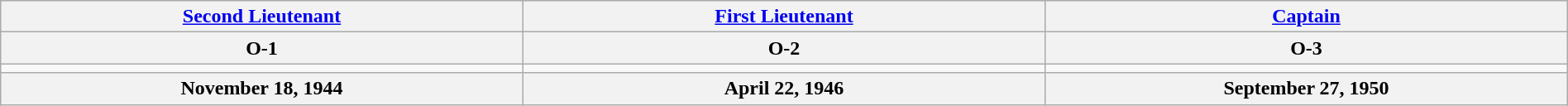<table class="wikitable"  style=" margin:auto; width:100%;">
<tr>
<th><a href='#'>Second Lieutenant</a></th>
<th><a href='#'>First Lieutenant</a></th>
<th><a href='#'>Captain</a></th>
</tr>
<tr>
<th>O-1</th>
<th>O-2</th>
<th>O-3</th>
</tr>
<tr>
<td style="text-align:center; width:16%;"></td>
<td style="text-align:center; width:16%;"></td>
<td style="text-align:center; width:16%;"></td>
</tr>
<tr>
<th>November 18, 1944</th>
<th>April 22, 1946</th>
<th>September 27, 1950</th>
</tr>
</table>
